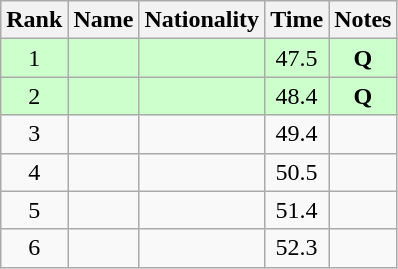<table class="wikitable sortable" style="text-align:center">
<tr>
<th>Rank</th>
<th>Name</th>
<th>Nationality</th>
<th>Time</th>
<th>Notes</th>
</tr>
<tr bgcolor=ccffcc>
<td>1</td>
<td align=left></td>
<td align=left></td>
<td>47.5</td>
<td><strong>Q</strong></td>
</tr>
<tr bgcolor=ccffcc>
<td>2</td>
<td align=left></td>
<td align=left></td>
<td>48.4</td>
<td><strong>Q</strong></td>
</tr>
<tr>
<td>3</td>
<td align=left></td>
<td align=left></td>
<td>49.4</td>
<td></td>
</tr>
<tr>
<td>4</td>
<td align=left></td>
<td align=left></td>
<td>50.5</td>
<td></td>
</tr>
<tr>
<td>5</td>
<td align=left></td>
<td align=left></td>
<td>51.4</td>
<td></td>
</tr>
<tr>
<td>6</td>
<td align=left></td>
<td align=left></td>
<td>52.3</td>
<td></td>
</tr>
</table>
